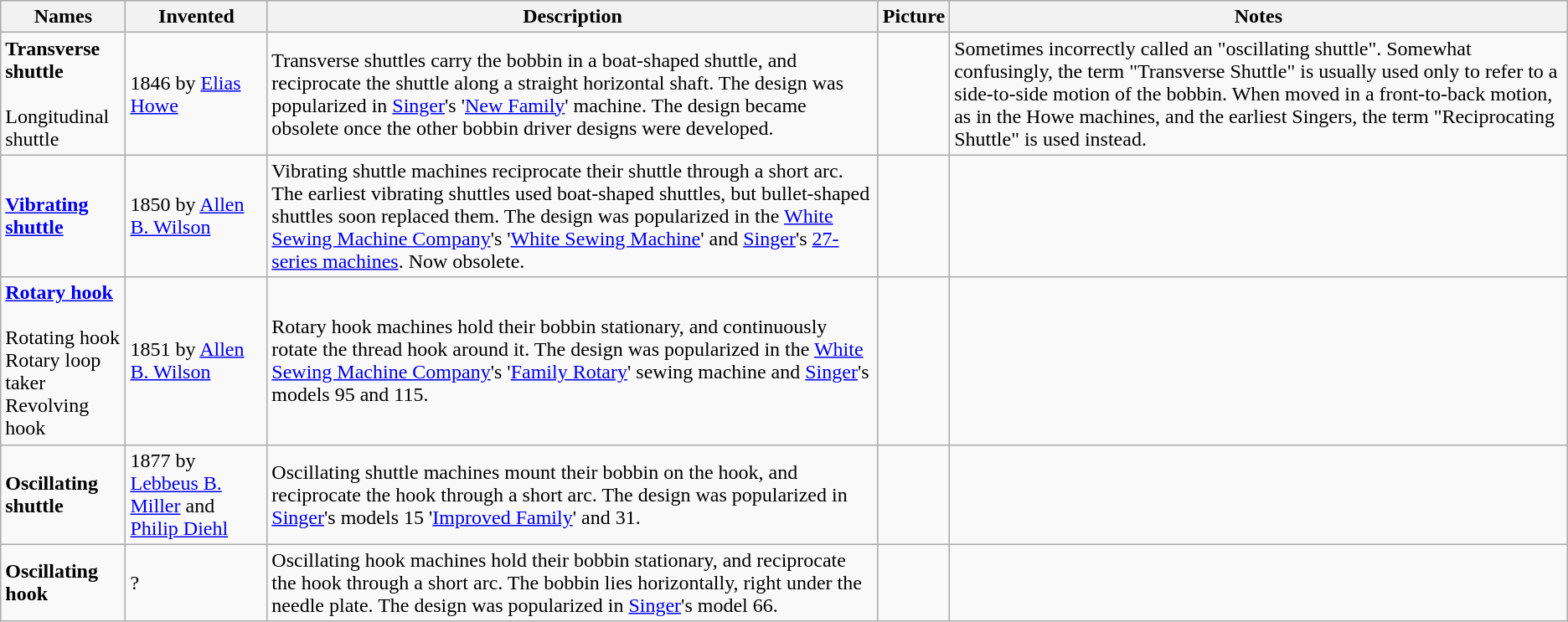<table border="1" class="wikitable" align="center">
<tr>
<th>Names</th>
<th>Invented</th>
<th>Description</th>
<th>Picture</th>
<th>Notes</th>
</tr>
<tr>
<td><strong>Transverse shuttle</strong><br><br>Longitudinal shuttle</td>
<td>1846 by <a href='#'>Elias Howe</a><br></td>
<td>Transverse shuttles carry the bobbin in a boat-shaped shuttle, and reciprocate the shuttle along a straight horizontal shaft.  The design was popularized in <a href='#'>Singer</a>'s '<a href='#'>New Family</a>' machine.  The design became obsolete once the other bobbin driver designs were developed.</td>
<td></td>
<td>Sometimes incorrectly called an "oscillating shuttle".  Somewhat confusingly, the term "Transverse Shuttle" is usually used only to refer to a side-to-side motion of the bobbin.  When moved in a front-to-back motion, as in the Howe machines, and the earliest Singers, the term "Reciprocating Shuttle" is used instead.</td>
</tr>
<tr>
<td><strong><a href='#'>Vibrating shuttle</a></strong></td>
<td>1850 by <a href='#'>Allen B. Wilson</a><br></td>
<td>Vibrating shuttle machines reciprocate their shuttle through a short arc. The earliest vibrating shuttles used boat-shaped shuttles, but bullet-shaped shuttles soon replaced them. The design was popularized in the <a href='#'>White Sewing Machine Company</a>'s '<a href='#'>White Sewing Machine</a>'  and <a href='#'>Singer</a>'s <a href='#'>27-series machines</a>.  Now obsolete.</td>
<td></td>
<td></td>
</tr>
<tr>
<td><strong><a href='#'>Rotary hook</a></strong><br><br>Rotating hook<br>
Rotary loop taker<br>
Revolving hook</td>
<td>1851 by <a href='#'>Allen B. Wilson</a><br></td>
<td>Rotary hook machines hold their bobbin stationary, and continuously rotate the thread hook around it.  The design was popularized in the <a href='#'>White Sewing Machine Company</a>'s '<a href='#'>Family Rotary</a>' sewing machine and <a href='#'>Singer</a>'s models 95 and 115.</td>
<td></td>
<td></td>
</tr>
<tr>
<td><strong>Oscillating shuttle</strong></td>
<td>1877 by <a href='#'>Lebbeus B. Miller</a> and <a href='#'>Philip Diehl</a><br></td>
<td>Oscillating shuttle machines mount their bobbin on the hook, and reciprocate the hook through a short arc.  The design was popularized in <a href='#'>Singer</a>'s models 15 '<a href='#'>Improved Family</a>' and 31.</td>
<td></td>
<td> </td>
</tr>
<tr>
<td><strong>Oscillating hook</strong></td>
<td>?</td>
<td>Oscillating hook machines hold their bobbin stationary, and reciprocate the hook through a short arc.  The bobbin lies horizontally, right under the needle plate.  The design was popularized in <a href='#'>Singer</a>'s model 66.</td>
<td></td>
<td> </td>
</tr>
</table>
